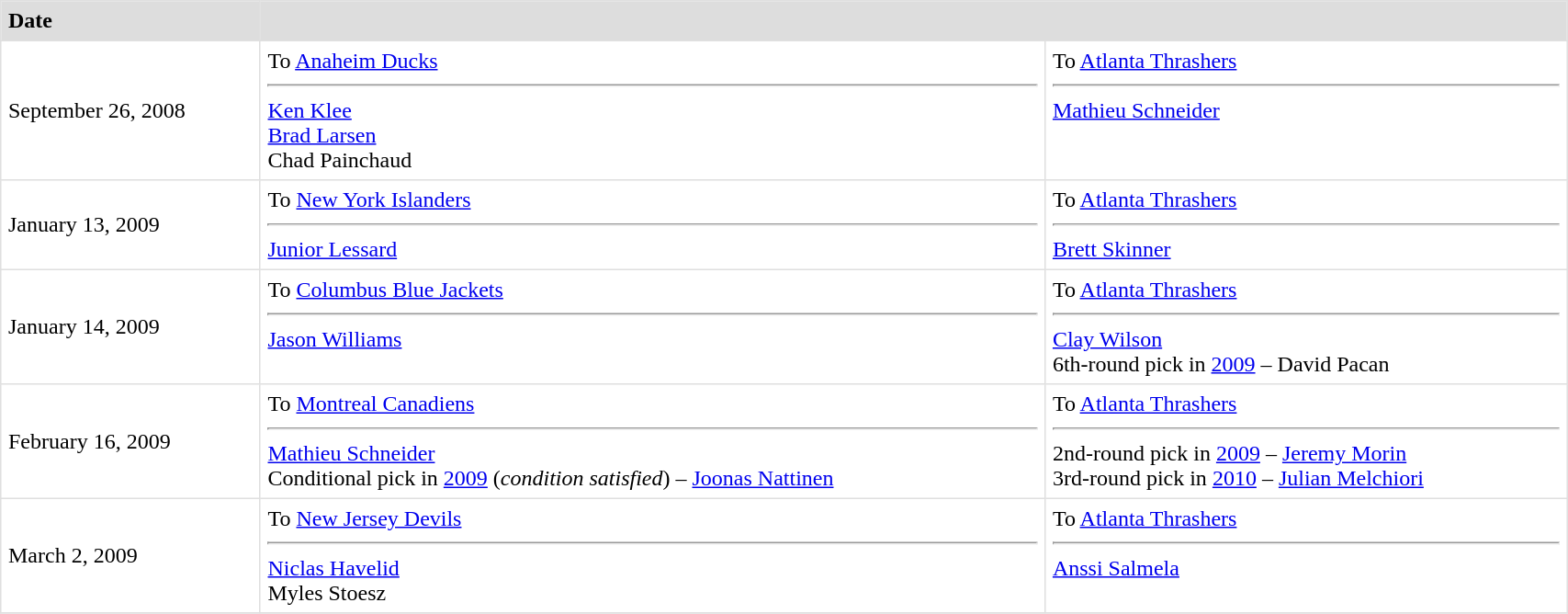<table border=1 style="border-collapse:collapse" bordercolor="#DFDFDF"  cellpadding="5" width=90%>
<tr bgcolor="#dddddd">
<td><strong>Date</strong></td>
<th colspan="2"></th>
</tr>
<tr>
<td>September 26, 2008</td>
<td valign="top">To <a href='#'>Anaheim Ducks</a> <hr><a href='#'>Ken Klee</a><br><a href='#'>Brad Larsen</a><br>Chad Painchaud</td>
<td valign="top">To <a href='#'>Atlanta Thrashers</a> <hr><a href='#'>Mathieu Schneider</a></td>
</tr>
<tr>
<td>January 13, 2009</td>
<td valign="top">To <a href='#'>New York Islanders</a> <hr><a href='#'>Junior Lessard</a></td>
<td valign="top">To <a href='#'>Atlanta Thrashers</a> <hr><a href='#'>Brett Skinner</a></td>
</tr>
<tr>
<td>January 14, 2009</td>
<td valign="top">To <a href='#'>Columbus Blue Jackets</a> <hr><a href='#'>Jason Williams</a></td>
<td valign="top">To <a href='#'>Atlanta Thrashers</a> <hr><a href='#'>Clay Wilson</a><br>6th-round pick in <a href='#'>2009</a> – David Pacan</td>
</tr>
<tr>
<td>February 16, 2009</td>
<td valign="top">To <a href='#'>Montreal Canadiens</a> <hr><a href='#'>Mathieu Schneider</a><br>Conditional pick in <a href='#'>2009</a> (<em>condition satisfied</em>) – <a href='#'>Joonas Nattinen</a></td>
<td valign="top">To <a href='#'>Atlanta Thrashers</a> <hr>2nd-round pick in <a href='#'>2009</a> – <a href='#'>Jeremy Morin</a><br>3rd-round pick in <a href='#'>2010</a> – <a href='#'>Julian Melchiori</a></td>
</tr>
<tr>
<td>March 2, 2009</td>
<td valign="top">To <a href='#'>New Jersey Devils</a> <hr><a href='#'>Niclas Havelid</a><br>Myles Stoesz</td>
<td valign="top">To <a href='#'>Atlanta Thrashers</a> <hr><a href='#'>Anssi Salmela</a></td>
</tr>
<tr>
</tr>
</table>
